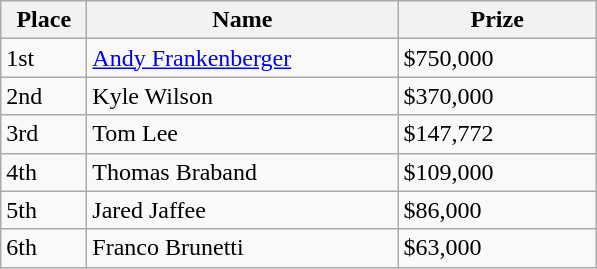<table class="wikitable">
<tr>
<th style="width:50px;">Place</th>
<th style="width:200px;">Name</th>
<th style="width:125px;">Prize</th>
</tr>
<tr>
<td>1st</td>
<td> <a href='#'>Andy Frankenberger</a></td>
<td>$750,000</td>
</tr>
<tr>
<td>2nd</td>
<td> Kyle Wilson</td>
<td>$370,000</td>
</tr>
<tr>
<td>3rd</td>
<td> Tom Lee</td>
<td>$147,772</td>
</tr>
<tr>
<td>4th</td>
<td> Thomas Braband</td>
<td>$109,000</td>
</tr>
<tr>
<td>5th</td>
<td> Jared Jaffee</td>
<td>$86,000</td>
</tr>
<tr>
<td>6th</td>
<td> Franco Brunetti</td>
<td>$63,000</td>
</tr>
</table>
